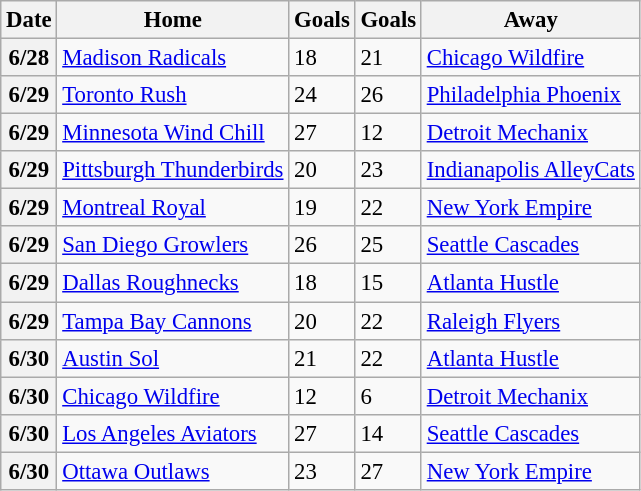<table class="wikitable" style="font-size: 95%;">
<tr>
<th>Date</th>
<th>Home</th>
<th>Goals</th>
<th>Goals</th>
<th>Away</th>
</tr>
<tr>
<th>6/28</th>
<td><a href='#'>Madison Radicals</a></td>
<td>18</td>
<td>21</td>
<td><a href='#'>Chicago Wildfire</a></td>
</tr>
<tr>
<th>6/29</th>
<td><a href='#'>Toronto Rush</a></td>
<td>24</td>
<td>26</td>
<td><a href='#'>Philadelphia Phoenix</a></td>
</tr>
<tr>
<th>6/29</th>
<td><a href='#'>Minnesota Wind Chill</a></td>
<td>27</td>
<td>12</td>
<td><a href='#'>Detroit Mechanix</a></td>
</tr>
<tr>
<th>6/29</th>
<td><a href='#'>Pittsburgh Thunderbirds</a></td>
<td>20</td>
<td>23</td>
<td><a href='#'>Indianapolis AlleyCats</a></td>
</tr>
<tr>
<th>6/29</th>
<td><a href='#'>Montreal Royal</a></td>
<td>19</td>
<td>22</td>
<td><a href='#'>New York Empire</a></td>
</tr>
<tr>
<th>6/29</th>
<td><a href='#'>San Diego Growlers</a></td>
<td>26</td>
<td>25</td>
<td><a href='#'>Seattle Cascades</a></td>
</tr>
<tr>
<th>6/29</th>
<td><a href='#'>Dallas Roughnecks</a></td>
<td>18</td>
<td>15</td>
<td><a href='#'>Atlanta Hustle</a></td>
</tr>
<tr>
<th>6/29</th>
<td><a href='#'>Tampa Bay Cannons</a></td>
<td>20</td>
<td>22</td>
<td><a href='#'>Raleigh Flyers</a></td>
</tr>
<tr>
<th>6/30</th>
<td><a href='#'>Austin Sol</a></td>
<td>21</td>
<td>22</td>
<td><a href='#'>Atlanta Hustle</a></td>
</tr>
<tr>
<th>6/30</th>
<td><a href='#'>Chicago Wildfire</a></td>
<td>12</td>
<td>6</td>
<td><a href='#'>Detroit Mechanix</a></td>
</tr>
<tr>
<th>6/30</th>
<td><a href='#'>Los Angeles Aviators</a></td>
<td>27</td>
<td>14</td>
<td><a href='#'>Seattle Cascades</a></td>
</tr>
<tr>
<th>6/30</th>
<td><a href='#'>Ottawa Outlaws</a></td>
<td>23</td>
<td>27</td>
<td><a href='#'>New York Empire</a></td>
</tr>
</table>
